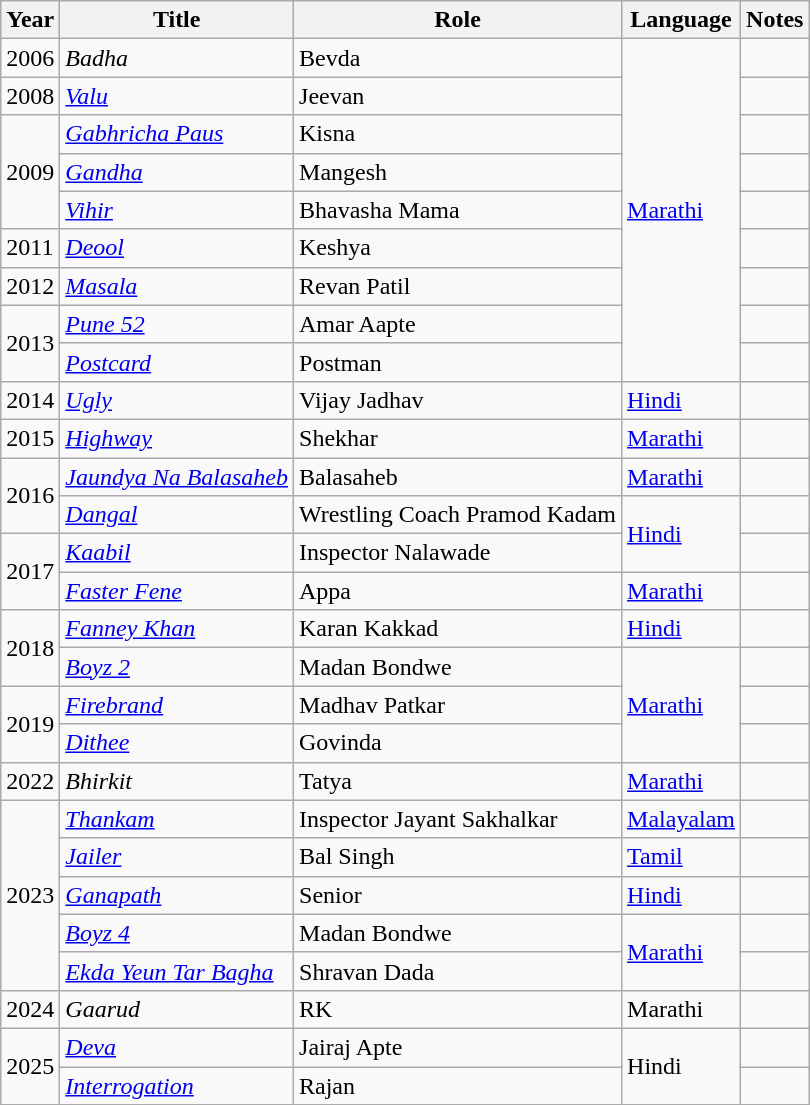<table class="wikitable sortable">
<tr>
<th>Year</th>
<th>Title</th>
<th>Role</th>
<th>Language</th>
<th class="unsortable">Notes</th>
</tr>
<tr>
<td>2006</td>
<td><em>Badha</em></td>
<td>Bevda</td>
<td rowspan="9"><a href='#'>Marathi</a></td>
<td></td>
</tr>
<tr>
<td>2008</td>
<td><em><a href='#'>Valu</a></em></td>
<td>Jeevan</td>
<td></td>
</tr>
<tr>
<td rowspan=3>2009</td>
<td><em><a href='#'>Gabhricha Paus</a></em></td>
<td>Kisna</td>
<td></td>
</tr>
<tr>
<td><em><a href='#'>Gandha</a></em></td>
<td>Mangesh</td>
<td></td>
</tr>
<tr>
<td><em><a href='#'>Vihir</a></em></td>
<td>Bhavasha Mama</td>
<td></td>
</tr>
<tr>
<td>2011</td>
<td><em><a href='#'>Deool</a></em></td>
<td>Keshya</td>
<td></td>
</tr>
<tr>
<td>2012</td>
<td><em><a href='#'>Masala</a></em></td>
<td>Revan Patil</td>
<td></td>
</tr>
<tr>
<td rowspan=2>2013</td>
<td><em><a href='#'>Pune 52</a></em></td>
<td>Amar Aapte</td>
<td></td>
</tr>
<tr>
<td><em><a href='#'>Postcard</a></em></td>
<td>Postman</td>
<td></td>
</tr>
<tr>
<td>2014</td>
<td><em><a href='#'>Ugly</a></em></td>
<td>Vijay Jadhav</td>
<td><a href='#'>Hindi</a></td>
<td></td>
</tr>
<tr>
<td>2015</td>
<td><em><a href='#'>Highway</a></em></td>
<td>Shekhar</td>
<td><a href='#'>Marathi</a></td>
<td></td>
</tr>
<tr>
<td rowspan=2>2016</td>
<td><em><a href='#'>Jaundya Na Balasaheb</a></em></td>
<td>Balasaheb</td>
<td><a href='#'>Marathi</a></td>
<td></td>
</tr>
<tr>
<td><em><a href='#'>Dangal</a></em></td>
<td>Wrestling Coach Pramod Kadam</td>
<td rowspan="2"><a href='#'>Hindi</a></td>
<td></td>
</tr>
<tr>
<td rowspan=2>2017</td>
<td><em><a href='#'>Kaabil</a></em></td>
<td>Inspector Nalawade</td>
<td></td>
</tr>
<tr>
<td><em><a href='#'>Faster Fene</a></em></td>
<td>Appa</td>
<td><a href='#'>Marathi</a></td>
<td></td>
</tr>
<tr>
<td rowspan=2>2018</td>
<td><em><a href='#'>Fanney Khan</a></em></td>
<td>Karan Kakkad</td>
<td><a href='#'>Hindi</a></td>
<td></td>
</tr>
<tr>
<td><em><a href='#'>Boyz 2</a></em></td>
<td>Madan Bondwe</td>
<td rowspan="3"><a href='#'>Marathi</a></td>
<td></td>
</tr>
<tr>
<td rowspan=2>2019</td>
<td><em><a href='#'>Firebrand</a></em></td>
<td>Madhav Patkar</td>
<td></td>
</tr>
<tr>
<td><em><a href='#'>Dithee</a></em></td>
<td>Govinda</td>
<td></td>
</tr>
<tr>
<td>2022</td>
<td><em>Bhirkit</em></td>
<td>Tatya</td>
<td><a href='#'>Marathi</a></td>
<td></td>
</tr>
<tr>
<td rowspan=5>2023</td>
<td><em><a href='#'>Thankam</a></em></td>
<td>Inspector Jayant Sakhalkar</td>
<td><a href='#'>Malayalam</a></td>
<td></td>
</tr>
<tr>
<td><em><a href='#'>Jailer</a></em></td>
<td>Bal Singh</td>
<td><a href='#'>Tamil</a></td>
<td></td>
</tr>
<tr>
<td><em><a href='#'>Ganapath</a></em></td>
<td>Senior</td>
<td><a href='#'>Hindi</a></td>
<td></td>
</tr>
<tr>
<td><em><a href='#'>Boyz 4</a></em></td>
<td>Madan Bondwe</td>
<td rowspan="2"><a href='#'>Marathi</a></td>
<td></td>
</tr>
<tr>
<td><em><a href='#'>Ekda Yeun Tar Bagha</a></em></td>
<td>Shravan Dada</td>
<td></td>
</tr>
<tr>
<td>2024</td>
<td><em>Gaarud</em></td>
<td>RK</td>
<td>Marathi</td>
<td></td>
</tr>
<tr>
<td rowspan=2>2025</td>
<td><em><a href='#'>Deva</a></em></td>
<td>Jairaj Apte</td>
<td rowspan=2>Hindi</td>
<td></td>
</tr>
<tr>
<td><em><a href='#'>Interrogation</a></em></td>
<td>Rajan</td>
<td></td>
</tr>
<tr>
</tr>
</table>
